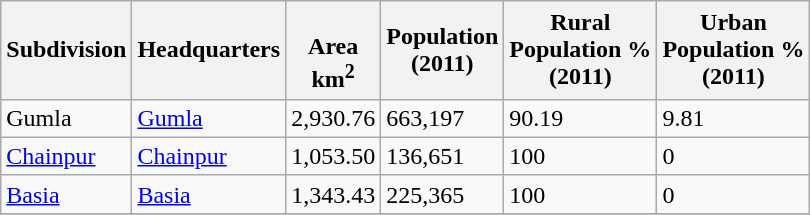<table class="wikitable sortable">
<tr>
<th>Subdivision</th>
<th>Headquarters</th>
<th><br>Area<br>km<sup>2</sup></th>
<th>Population<br>(2011)</th>
<th>Rural<br>Population %<br>(2011)</th>
<th>Urban<br> Population % <br>(2011)</th>
</tr>
<tr>
<td>Gumla</td>
<td><a href='#'>Gumla</a></td>
<td>2,930.76</td>
<td>663,197</td>
<td>90.19</td>
<td>9.81</td>
</tr>
<tr>
<td><a href='#'>Chainpur</a></td>
<td><a href='#'>Chainpur</a></td>
<td>1,053.50</td>
<td>136,651</td>
<td>100</td>
<td>0</td>
</tr>
<tr>
<td><a href='#'>Basia</a></td>
<td><a href='#'>Basia</a></td>
<td>1,343.43</td>
<td>225,365</td>
<td>100</td>
<td>0</td>
</tr>
<tr>
</tr>
</table>
